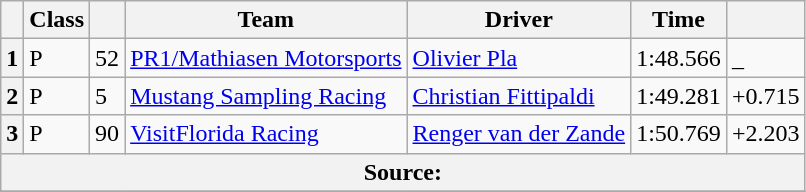<table class="wikitable">
<tr>
<th scope="col"></th>
<th scope="col">Class</th>
<th scope="col"></th>
<th scope="col">Team</th>
<th scope="col">Driver</th>
<th scope="col">Time</th>
<th scope="col"></th>
</tr>
<tr>
<th scope="row">1</th>
<td>P</td>
<td>52</td>
<td><a href='#'>PR1/Mathiasen Motorsports</a></td>
<td><a href='#'>Olivier Pla</a></td>
<td>1:48.566</td>
<td>_</td>
</tr>
<tr>
<th scope="row">2</th>
<td>P</td>
<td>5</td>
<td><a href='#'>Mustang Sampling Racing</a></td>
<td><a href='#'>Christian Fittipaldi</a></td>
<td>1:49.281</td>
<td>+0.715</td>
</tr>
<tr>
<th scope="row">3</th>
<td>P</td>
<td>90</td>
<td><a href='#'>VisitFlorida Racing</a></td>
<td><a href='#'>Renger van der Zande</a></td>
<td>1:50.769</td>
<td>+2.203</td>
</tr>
<tr>
<th colspan="7">Source:</th>
</tr>
<tr>
</tr>
</table>
